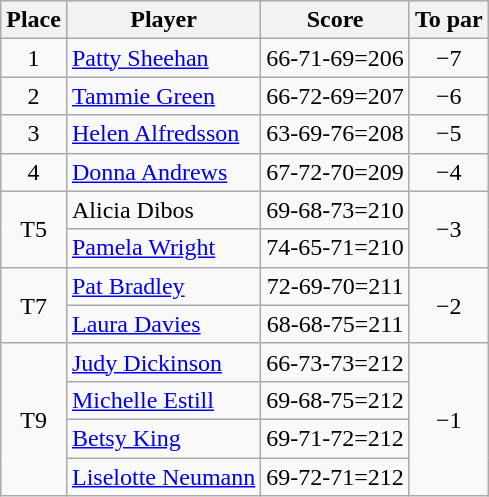<table class=wikitable style="text-align:center">
<tr>
<th>Place</th>
<th>Player</th>
<th>Score</th>
<th>To par</th>
</tr>
<tr>
<td>1</td>
<td align=left> <a href='#'>Patty Sheehan</a></td>
<td>66-71-69=206</td>
<td>−7</td>
</tr>
<tr>
<td>2</td>
<td align=left> <a href='#'>Tammie Green</a></td>
<td>66-72-69=207</td>
<td>−6</td>
</tr>
<tr>
<td>3</td>
<td align=left> <a href='#'>Helen Alfredsson</a></td>
<td>63-69-76=208</td>
<td>−5</td>
</tr>
<tr>
<td>4</td>
<td align=left> <a href='#'>Donna Andrews</a></td>
<td>67-72-70=209</td>
<td>−4</td>
</tr>
<tr>
<td rowspan=2>T5</td>
<td align=left> Alicia Dibos</td>
<td>69-68-73=210</td>
<td rowspan=2>−3</td>
</tr>
<tr>
<td align=left> <a href='#'>Pamela Wright</a></td>
<td>74-65-71=210</td>
</tr>
<tr>
<td rowspan=2>T7</td>
<td align=left> <a href='#'>Pat Bradley</a></td>
<td>72-69-70=211</td>
<td rowspan=2>−2</td>
</tr>
<tr>
<td align=left> <a href='#'>Laura Davies</a></td>
<td>68-68-75=211</td>
</tr>
<tr>
<td rowspan=4>T9</td>
<td align=left> <a href='#'>Judy Dickinson</a></td>
<td>66-73-73=212</td>
<td rowspan=4>−1</td>
</tr>
<tr>
<td align=left> <a href='#'>Michelle Estill</a></td>
<td>69-68-75=212</td>
</tr>
<tr>
<td align=left> <a href='#'>Betsy King</a></td>
<td>69-71-72=212</td>
</tr>
<tr>
<td> <a href='#'>Liselotte Neumann</a></td>
<td>69-72-71=212</td>
</tr>
</table>
